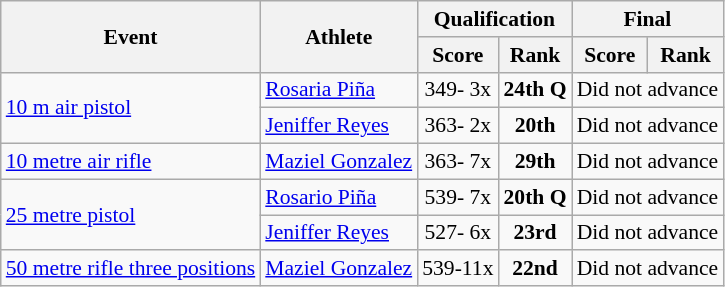<table class="wikitable" border="1" style="font-size:90%">
<tr>
<th rowspan=2>Event</th>
<th rowspan=2>Athlete</th>
<th colspan=2>Qualification</th>
<th colspan=2>Final</th>
</tr>
<tr>
<th>Score</th>
<th>Rank</th>
<th>Score</th>
<th>Rank</th>
</tr>
<tr>
<td rowspan=2><a href='#'>10 m air pistol</a></td>
<td><a href='#'>Rosaria Piña</a></td>
<td align=center>349- 3x</td>
<td align=center><strong>24th Q</strong></td>
<td align=center colspan="7">Did not advance</td>
</tr>
<tr>
<td><a href='#'>Jeniffer Reyes</a></td>
<td align=center>363- 2x</td>
<td align=center><strong>20th</strong></td>
<td align=center colspan=2>Did not advance</td>
</tr>
<tr>
<td><a href='#'>10 metre air rifle</a></td>
<td><a href='#'>Maziel Gonzalez</a></td>
<td align=center>363- 7x</td>
<td align=center><strong>29th</strong></td>
<td align=center colspan=2>Did not advance</td>
</tr>
<tr>
<td rowspan=2><a href='#'>25 metre pistol</a></td>
<td><a href='#'>Rosario Piña</a></td>
<td align=center>539- 7x</td>
<td align=center><strong>20th Q</strong></td>
<td align=center colspan="7">Did not advance</td>
</tr>
<tr>
<td><a href='#'>Jeniffer Reyes</a></td>
<td align=center>527- 6x</td>
<td align=center><strong>23rd</strong></td>
<td align=center colspan=2>Did not advance</td>
</tr>
<tr>
<td><a href='#'>50 metre rifle three positions</a></td>
<td><a href='#'>Maziel Gonzalez</a></td>
<td align=center>539-11x</td>
<td align=center><strong>22nd</strong></td>
<td align=center colspan=2>Did not advance</td>
</tr>
</table>
